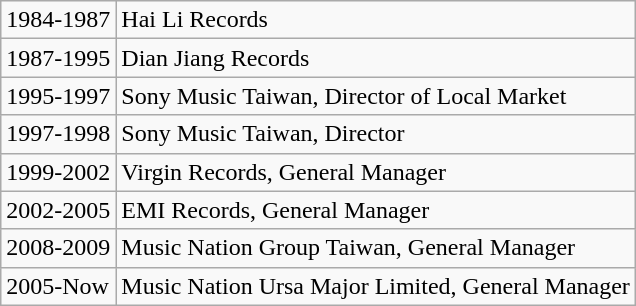<table class="wikitable">
<tr>
<td>1984-1987</td>
<td>Hai Li Records</td>
</tr>
<tr>
<td>1987-1995</td>
<td>Dian Jiang Records</td>
</tr>
<tr>
<td>1995-1997</td>
<td>Sony Music Taiwan, Director of Local Market</td>
</tr>
<tr>
<td>1997-1998</td>
<td>Sony Music Taiwan, Director</td>
</tr>
<tr>
<td>1999-2002</td>
<td>Virgin Records, General Manager</td>
</tr>
<tr>
<td>2002-2005</td>
<td>EMI Records, General Manager</td>
</tr>
<tr>
<td>2008-2009</td>
<td>Music Nation Group Taiwan, General Manager</td>
</tr>
<tr>
<td>2005-Now</td>
<td>Music Nation Ursa Major Limited, General Manager</td>
</tr>
</table>
